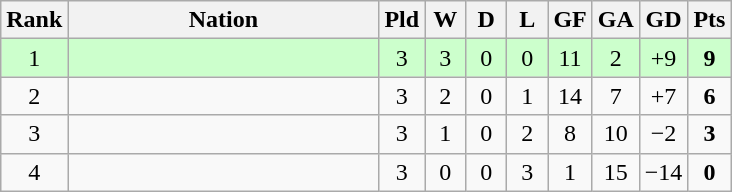<table class="wikitable" style="text-align: center;">
<tr>
<th width=5>Rank</th>
<th width=200>Nation</th>
<th width=20>Pld</th>
<th width=20>W</th>
<th width=20>D</th>
<th width=20>L</th>
<th width=20>GF</th>
<th width=20>GA</th>
<th width=20>GD</th>
<th width=20>Pts</th>
</tr>
<tr style="background:#ccffcc">
<td>1</td>
<td style="text-align:left"></td>
<td>3</td>
<td>3</td>
<td>0</td>
<td>0</td>
<td>11</td>
<td>2</td>
<td>+9</td>
<td><strong>9</strong></td>
</tr>
<tr>
<td>2</td>
<td style="text-align:left"></td>
<td>3</td>
<td>2</td>
<td>0</td>
<td>1</td>
<td>14</td>
<td>7</td>
<td>+7</td>
<td><strong>6</strong></td>
</tr>
<tr>
<td>3</td>
<td style="text-align:left"></td>
<td>3</td>
<td>1</td>
<td>0</td>
<td>2</td>
<td>8</td>
<td>10</td>
<td>−2</td>
<td><strong>3</strong></td>
</tr>
<tr>
<td>4</td>
<td style="text-align:left"></td>
<td>3</td>
<td>0</td>
<td>0</td>
<td>3</td>
<td>1</td>
<td>15</td>
<td>−14</td>
<td><strong>0</strong></td>
</tr>
</table>
